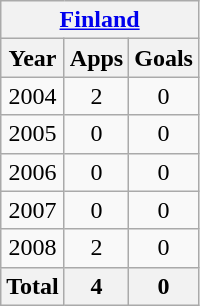<table class=wikitable style=text-align:center>
<tr>
<th colspan=4><a href='#'>Finland</a></th>
</tr>
<tr>
<th>Year</th>
<th>Apps</th>
<th>Goals</th>
</tr>
<tr>
<td>2004</td>
<td>2</td>
<td>0</td>
</tr>
<tr>
<td>2005</td>
<td>0</td>
<td>0</td>
</tr>
<tr>
<td>2006</td>
<td>0</td>
<td>0</td>
</tr>
<tr>
<td>2007</td>
<td>0</td>
<td>0</td>
</tr>
<tr>
<td>2008</td>
<td>2</td>
<td>0</td>
</tr>
<tr>
<th colspan=1>Total</th>
<th>4</th>
<th>0</th>
</tr>
</table>
